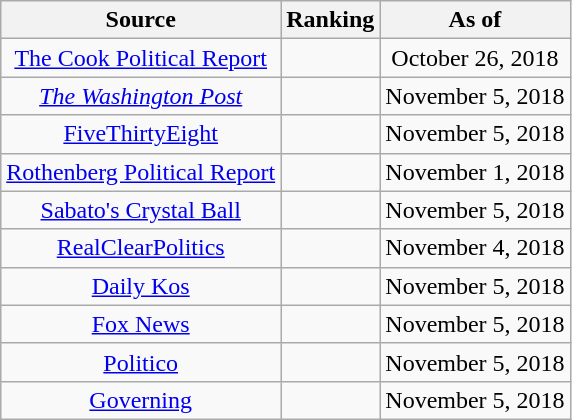<table class="wikitable" style="text-align:center">
<tr>
<th>Source</th>
<th>Ranking</th>
<th>As of</th>
</tr>
<tr>
<td><a href='#'>The Cook Political Report</a></td>
<td></td>
<td>October 26, 2018</td>
</tr>
<tr>
<td><em><a href='#'>The Washington Post</a></em></td>
<td></td>
<td>November 5, 2018</td>
</tr>
<tr>
<td><a href='#'>FiveThirtyEight</a></td>
<td></td>
<td>November 5, 2018</td>
</tr>
<tr>
<td><a href='#'>Rothenberg Political Report</a></td>
<td></td>
<td>November 1, 2018</td>
</tr>
<tr>
<td><a href='#'>Sabato's Crystal Ball</a></td>
<td></td>
<td>November 5, 2018</td>
</tr>
<tr>
<td><a href='#'>RealClearPolitics</a></td>
<td></td>
<td>November 4, 2018</td>
</tr>
<tr>
<td><a href='#'>Daily Kos</a></td>
<td></td>
<td>November 5, 2018</td>
</tr>
<tr>
<td><a href='#'>Fox News</a></td>
<td></td>
<td>November 5, 2018</td>
</tr>
<tr>
<td><a href='#'>Politico</a></td>
<td></td>
<td>November 5, 2018</td>
</tr>
<tr>
<td><a href='#'>Governing</a></td>
<td></td>
<td>November 5, 2018</td>
</tr>
</table>
